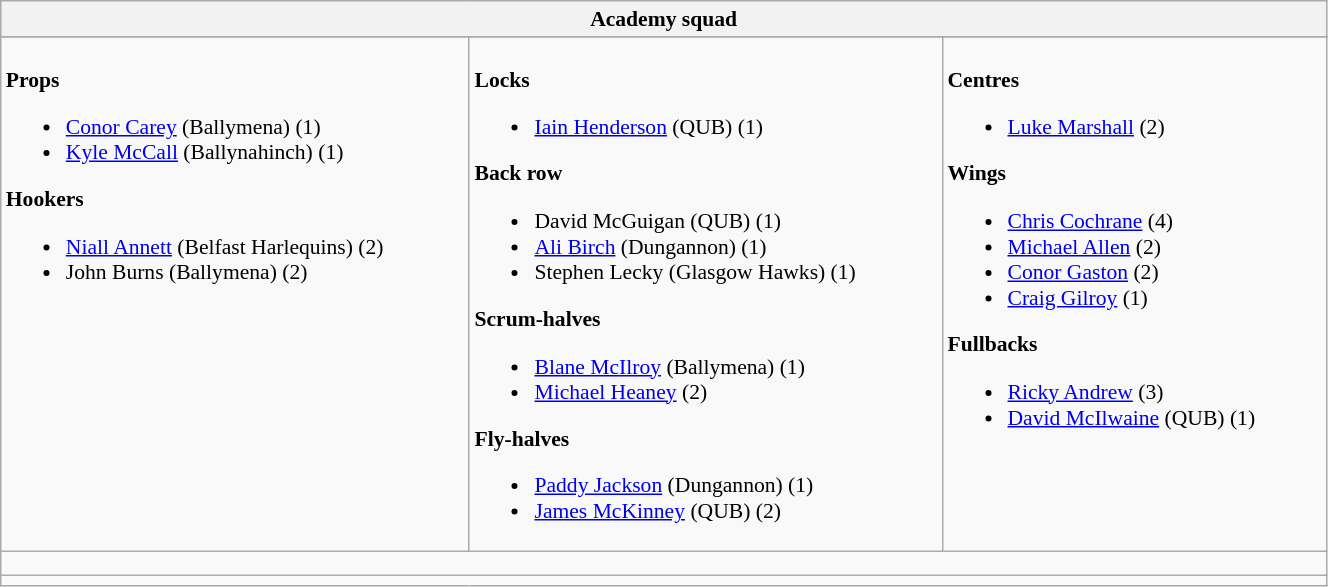<table class="wikitable" style="text-align:left; font-size:90%; width:70%">
<tr>
<th colspan="100%">Academy squad</th>
</tr>
<tr>
</tr>
<tr valign="top">
<td><br><strong>Props</strong><ul><li> <a href='#'>Conor Carey</a> (Ballymena) (1)</li><li> <a href='#'>Kyle McCall</a> (Ballynahinch) (1)</li></ul><strong>Hookers</strong><ul><li> <a href='#'>Niall Annett</a> (Belfast Harlequins) (2)</li><li> John Burns (Ballymena) (2)</li></ul></td>
<td><br><strong>Locks</strong><ul><li> <a href='#'>Iain Henderson</a> (QUB) (1)</li></ul><strong>Back row</strong><ul><li> David McGuigan (QUB) (1)</li><li> <a href='#'>Ali Birch</a> (Dungannon) (1)</li><li> Stephen Lecky (Glasgow Hawks) (1)</li></ul><strong>Scrum-halves</strong><ul><li> <a href='#'>Blane McIlroy</a> (Ballymena) (1)</li><li> <a href='#'>Michael Heaney</a> (2)</li></ul><strong>Fly-halves</strong><ul><li> <a href='#'>Paddy Jackson</a> (Dungannon) (1)</li><li> <a href='#'>James McKinney</a> (QUB) (2)</li></ul></td>
<td><br><strong>Centres</strong><ul><li> <a href='#'>Luke Marshall</a> (2)</li></ul><strong>Wings</strong><ul><li> <a href='#'>Chris Cochrane</a> (4)</li><li> <a href='#'>Michael Allen</a> (2)</li><li> <a href='#'>Conor Gaston</a> (2)</li><li> <a href='#'>Craig Gilroy</a> (1)</li></ul><strong>Fullbacks</strong><ul><li> <a href='#'>Ricky Andrew</a> (3)</li><li> <a href='#'>David McIlwaine</a> (QUB) (1)</li></ul></td>
</tr>
<tr>
<td colspan="100%" style="height: 10px;"></td>
</tr>
<tr>
<td colspan="100%" style="text-align:center;"></td>
</tr>
</table>
